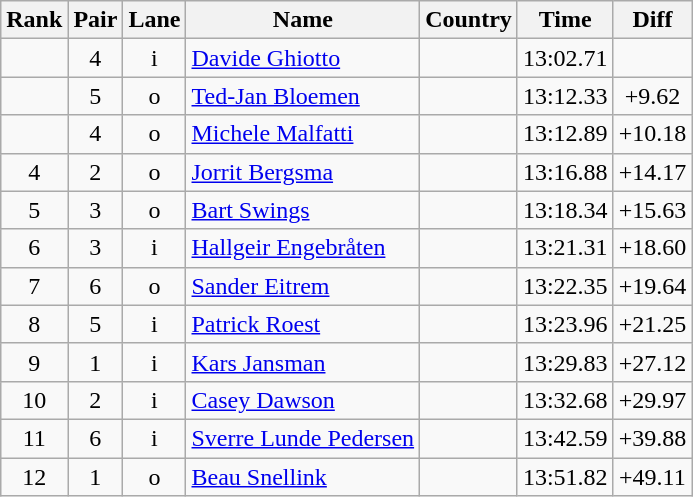<table class="wikitable sortable" style="text-align:center">
<tr>
<th>Rank</th>
<th>Pair</th>
<th>Lane</th>
<th>Name</th>
<th>Country</th>
<th>Time</th>
<th>Diff</th>
</tr>
<tr>
<td></td>
<td>4</td>
<td>i</td>
<td align=left><a href='#'>Davide Ghiotto</a></td>
<td align=left></td>
<td>13:02.71</td>
<td></td>
</tr>
<tr>
<td></td>
<td>5</td>
<td>o</td>
<td align=left><a href='#'>Ted-Jan Bloemen</a></td>
<td align=left></td>
<td>13:12.33</td>
<td>+9.62</td>
</tr>
<tr>
<td></td>
<td>4</td>
<td>o</td>
<td align=left><a href='#'>Michele Malfatti</a></td>
<td align=left></td>
<td>13:12.89</td>
<td>+10.18</td>
</tr>
<tr>
<td>4</td>
<td>2</td>
<td>o</td>
<td align=left><a href='#'>Jorrit Bergsma</a></td>
<td align=left></td>
<td>13:16.88</td>
<td>+14.17</td>
</tr>
<tr>
<td>5</td>
<td>3</td>
<td>o</td>
<td align=left><a href='#'>Bart Swings</a></td>
<td align=left></td>
<td>13:18.34</td>
<td>+15.63</td>
</tr>
<tr>
<td>6</td>
<td>3</td>
<td>i</td>
<td align=left><a href='#'>Hallgeir Engebråten</a></td>
<td align=left></td>
<td>13:21.31</td>
<td>+18.60</td>
</tr>
<tr>
<td>7</td>
<td>6</td>
<td>o</td>
<td align=left><a href='#'>Sander Eitrem</a></td>
<td align=left></td>
<td>13:22.35</td>
<td>+19.64</td>
</tr>
<tr>
<td>8</td>
<td>5</td>
<td>i</td>
<td align=left><a href='#'>Patrick Roest</a></td>
<td align=left></td>
<td>13:23.96</td>
<td>+21.25</td>
</tr>
<tr>
<td>9</td>
<td>1</td>
<td>i</td>
<td align=left><a href='#'>Kars Jansman</a></td>
<td align=left></td>
<td>13:29.83</td>
<td>+27.12</td>
</tr>
<tr>
<td>10</td>
<td>2</td>
<td>i</td>
<td align=left><a href='#'>Casey Dawson</a></td>
<td align=left></td>
<td>13:32.68</td>
<td>+29.97</td>
</tr>
<tr>
<td>11</td>
<td>6</td>
<td>i</td>
<td align=left><a href='#'>Sverre Lunde Pedersen</a></td>
<td align=left></td>
<td>13:42.59</td>
<td>+39.88</td>
</tr>
<tr>
<td>12</td>
<td>1</td>
<td>o</td>
<td align=left><a href='#'>Beau Snellink</a></td>
<td align=left></td>
<td>13:51.82</td>
<td>+49.11</td>
</tr>
</table>
